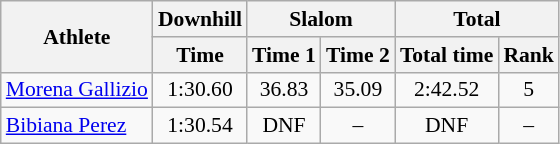<table class="wikitable" style="font-size:90%">
<tr>
<th rowspan="2">Athlete</th>
<th>Downhill</th>
<th colspan="2">Slalom</th>
<th colspan="2">Total</th>
</tr>
<tr>
<th>Time</th>
<th>Time 1</th>
<th>Time 2</th>
<th>Total time</th>
<th>Rank</th>
</tr>
<tr>
<td><a href='#'>Morena Gallizio</a></td>
<td align="center">1:30.60</td>
<td align="center">36.83</td>
<td align="center">35.09</td>
<td align="center">2:42.52</td>
<td align="center">5</td>
</tr>
<tr>
<td><a href='#'>Bibiana Perez</a></td>
<td align="center">1:30.54</td>
<td align="center">DNF</td>
<td align="center">–</td>
<td align="center">DNF</td>
<td align="center">–</td>
</tr>
</table>
